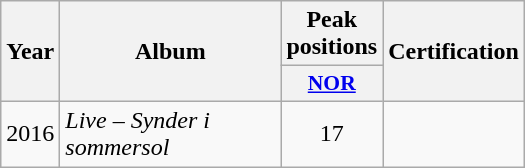<table class="wikitable">
<tr>
<th rowspan="2" style="text-align:center; width:10px;">Year</th>
<th rowspan="2" style="text-align:center; width:140px;">Album</th>
<th style="text-align:center; width:20px;">Peak positions</th>
<th rowspan="2" style="text-align:center; width:70px;">Certification</th>
</tr>
<tr>
<th scope="col" style="width:3em;font-size:90%;"><a href='#'>NOR</a><br></th>
</tr>
<tr>
<td style="text-align:center;">2016</td>
<td><em>Live – Synder i sommersol</em></td>
<td style="text-align:center;">17<br></td>
<td style="text-align:center;"></td>
</tr>
</table>
